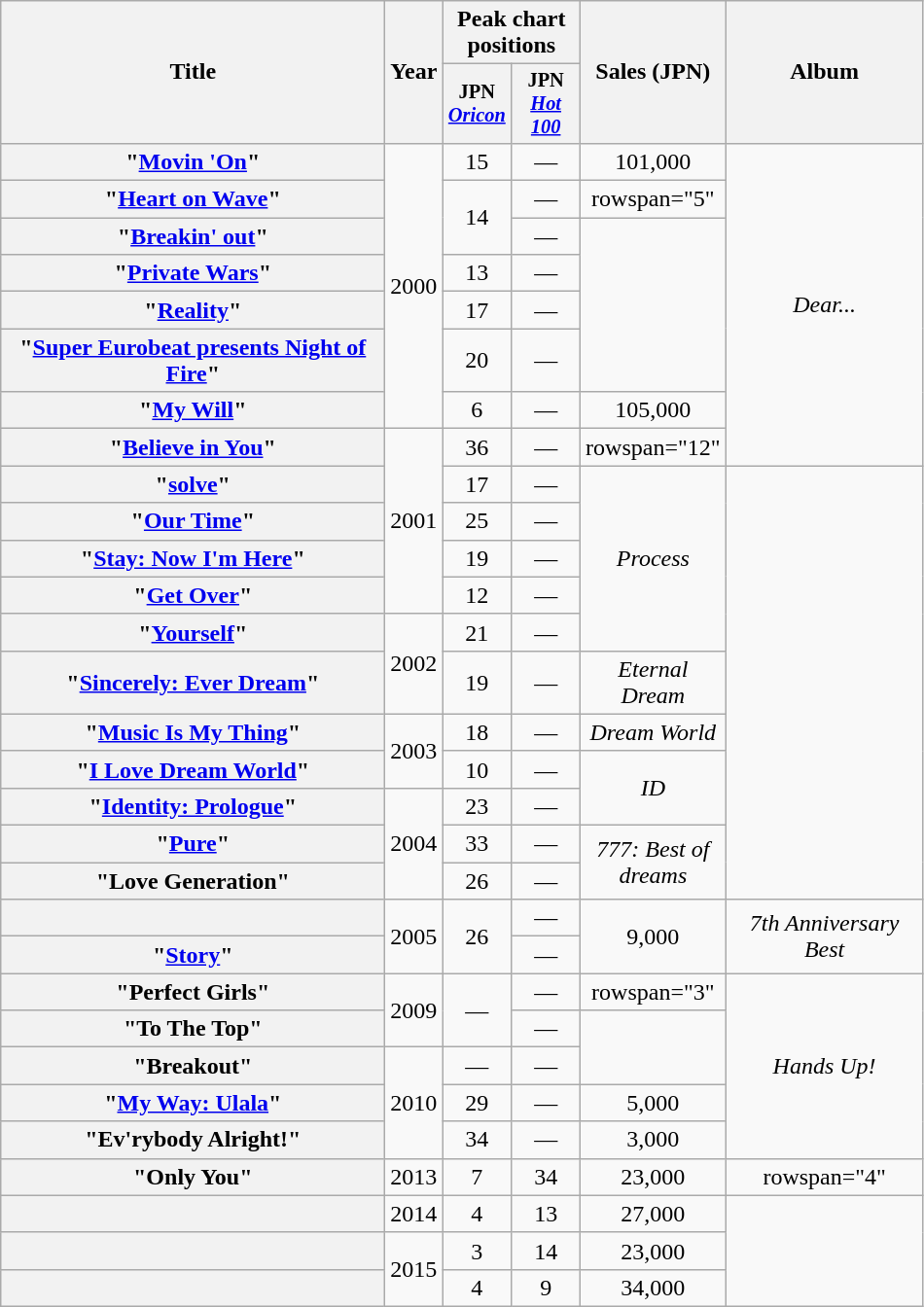<table class="wikitable plainrowheaders" style="text-align:center;">
<tr>
<th scope="col" rowspan="2" style="width:16em;">Title</th>
<th scope="col" rowspan="2" style="width:2em;">Year</th>
<th scope="col" colspan="2">Peak chart positions</th>
<th scope="col" rowspan="2" style="width:4em;">Sales (JPN)</th>
<th scope="col" rowspan="2" style="width:8em;">Album</th>
</tr>
<tr>
<th style="width:3em;font-size:85%">JPN <em><a href='#'>Oricon</a></em><br></th>
<th style="width:3em;font-size:85%">JPN<br><em><a href='#'>Hot 100</a></em><br></th>
</tr>
<tr>
<th scope="row">"<a href='#'>Movin 'On</a>"</th>
<td rowspan="7">2000</td>
<td>15</td>
<td>—</td>
<td>101,000</td>
<td rowspan="8"><em>Dear...</em></td>
</tr>
<tr>
<th scope="row">"<a href='#'>Heart on Wave</a>"</th>
<td rowspan="2">14</td>
<td>—</td>
<td>rowspan="5" </td>
</tr>
<tr>
<th scope="row">"<a href='#'>Breakin' out</a>"</th>
<td>—</td>
</tr>
<tr>
<th scope="row">"<a href='#'>Private Wars</a>"</th>
<td>13</td>
<td>—</td>
</tr>
<tr>
<th scope="row">"<a href='#'>Reality</a>"</th>
<td>17</td>
<td>—</td>
</tr>
<tr>
<th scope="row">"<a href='#'>Super Eurobeat presents Night of Fire</a>"</th>
<td>20</td>
<td>—</td>
</tr>
<tr>
<th scope="row">"<a href='#'>My Will</a>"</th>
<td>6</td>
<td>—</td>
<td>105,000</td>
</tr>
<tr>
<th scope="row">"<a href='#'>Believe in You</a>"</th>
<td rowspan="5">2001</td>
<td>36</td>
<td>—</td>
<td>rowspan="12" </td>
</tr>
<tr>
<th scope="row">"<a href='#'>solve</a>"</th>
<td>17</td>
<td>—</td>
<td rowspan="5"><em>Process</em></td>
</tr>
<tr>
<th scope="row">"<a href='#'>Our Time</a>"</th>
<td>25</td>
<td>—</td>
</tr>
<tr>
<th scope="row">"<a href='#'>Stay: Now I'm Here</a>"</th>
<td>19</td>
<td>—</td>
</tr>
<tr>
<th scope="row">"<a href='#'>Get Over</a>"</th>
<td>12</td>
<td>—</td>
</tr>
<tr>
<th scope="row">"<a href='#'>Yourself</a>"</th>
<td rowspan="2">2002</td>
<td>21</td>
<td>—</td>
</tr>
<tr>
<th scope="row">"<a href='#'>Sincerely: Ever Dream</a>"</th>
<td>19</td>
<td>—</td>
<td><em>Eternal Dream</em></td>
</tr>
<tr>
<th scope="row">"<a href='#'>Music Is My Thing</a>"</th>
<td rowspan="2">2003</td>
<td>18</td>
<td>—</td>
<td><em>Dream World</em></td>
</tr>
<tr>
<th scope="row">"<a href='#'>I Love Dream World</a>"</th>
<td>10</td>
<td>—</td>
<td rowspan="2"><em>ID</em></td>
</tr>
<tr>
<th scope="row">"<a href='#'>Identity: Prologue</a>"</th>
<td rowspan="3">2004</td>
<td>23</td>
<td>—</td>
</tr>
<tr>
<th scope="row">"<a href='#'>Pure</a>"</th>
<td>33</td>
<td>—</td>
<td rowspan="2"><em>777: Best of dreams</em></td>
</tr>
<tr>
<th scope="row">"Love Generation"</th>
<td>26</td>
<td>—</td>
</tr>
<tr>
<th scope="row"></th>
<td rowspan="2">2005</td>
<td rowspan="2">26</td>
<td>—</td>
<td rowspan="2">9,000</td>
<td rowspan="2"><em>7th Anniversary Best</em></td>
</tr>
<tr>
<th scope="row">"<a href='#'>Story</a>"</th>
<td>—</td>
</tr>
<tr>
<th scope="row">"Perfect Girls"</th>
<td rowspan="2">2009</td>
<td rowspan="2">—</td>
<td>—</td>
<td>rowspan="3" </td>
<td rowspan="5"><em>Hands Up!</em></td>
</tr>
<tr>
<th scope="row">"To The Top"</th>
<td>—</td>
</tr>
<tr>
<th scope="row">"Breakout"</th>
<td rowspan="3">2010</td>
<td>—</td>
<td>—</td>
</tr>
<tr>
<th scope="row">"<a href='#'>My Way: Ulala</a>"</th>
<td>29</td>
<td>—</td>
<td>5,000</td>
</tr>
<tr>
<th scope="row">"Ev'rybody Alright!"</th>
<td>34</td>
<td>—</td>
<td>3,000</td>
</tr>
<tr>
<th scope="row">"Only You"</th>
<td>2013</td>
<td>7</td>
<td>34</td>
<td>23,000</td>
<td>rowspan="4" </td>
</tr>
<tr>
<th scope="row"></th>
<td>2014</td>
<td>4</td>
<td>13</td>
<td>27,000</td>
</tr>
<tr>
<th scope="row"></th>
<td rowspan="2">2015</td>
<td>3</td>
<td>14</td>
<td>23,000</td>
</tr>
<tr>
<th scope="row"></th>
<td>4</td>
<td>9</td>
<td>34,000</td>
</tr>
</table>
